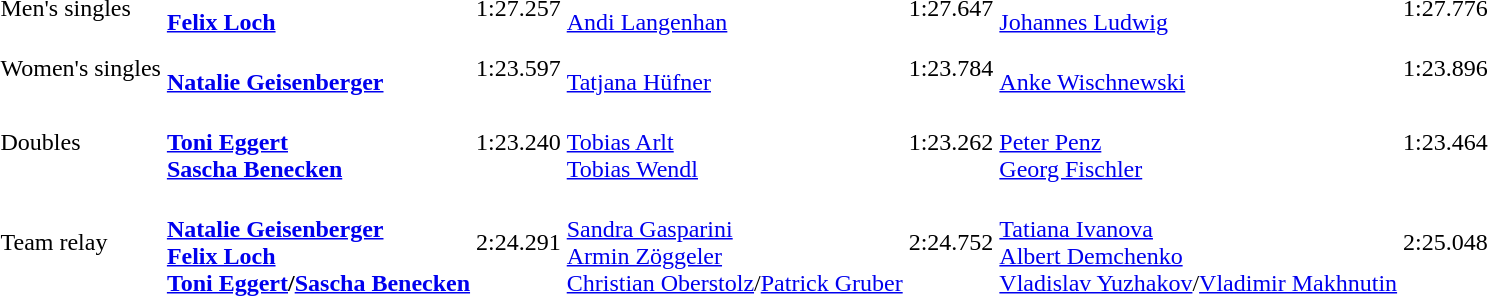<table>
<tr>
<td>Men's singles</td>
<td><strong><br><a href='#'>Felix Loch</a></strong></td>
<td>1:27.257</td>
<td><br><a href='#'>Andi Langenhan</a></td>
<td>1:27.647</td>
<td><br><a href='#'>Johannes Ludwig</a></td>
<td>1:27.776</td>
</tr>
<tr>
<td>Women's singles</td>
<td><strong><br><a href='#'>Natalie Geisenberger</a></strong></td>
<td>1:23.597</td>
<td><br><a href='#'>Tatjana Hüfner</a></td>
<td>1:23.784</td>
<td><br><a href='#'>Anke Wischnewski</a></td>
<td>1:23.896</td>
</tr>
<tr>
<td>Doubles</td>
<td><strong><br><a href='#'>Toni Eggert</a><br><a href='#'>Sascha Benecken</a></strong></td>
<td>1:23.240</td>
<td><br><a href='#'>Tobias Arlt</a><br><a href='#'>Tobias Wendl</a></td>
<td>1:23.262</td>
<td><br><a href='#'>Peter Penz</a><br><a href='#'>Georg Fischler</a></td>
<td>1:23.464</td>
</tr>
<tr>
<td>Team relay</td>
<td><strong><br><a href='#'>Natalie Geisenberger</a><br><a href='#'>Felix Loch</a><br><a href='#'>Toni Eggert</a>/<a href='#'>Sascha Benecken</a></strong></td>
<td>2:24.291</td>
<td><br><a href='#'>Sandra Gasparini</a><br><a href='#'>Armin Zöggeler</a><br><a href='#'>Christian Oberstolz</a>/<a href='#'>Patrick Gruber</a></td>
<td>2:24.752</td>
<td><br><a href='#'>Tatiana Ivanova</a><br><a href='#'>Albert Demchenko</a><br><a href='#'>Vladislav Yuzhakov</a>/<a href='#'>Vladimir Makhnutin</a></td>
<td>2:25.048</td>
</tr>
</table>
